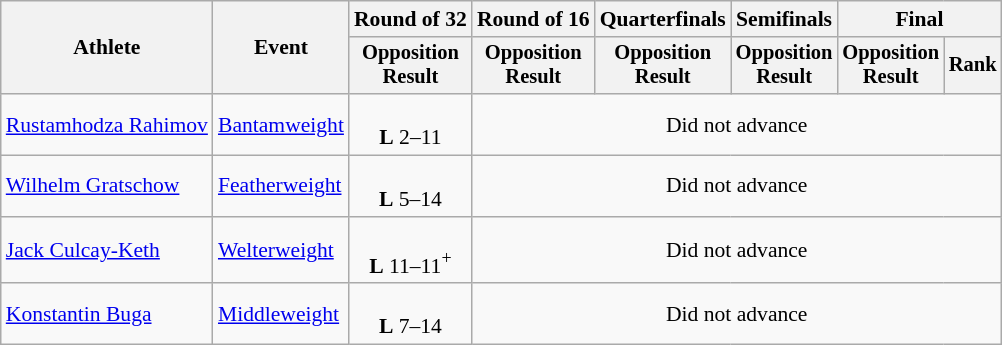<table class="wikitable" style="font-size:90%">
<tr>
<th rowspan="2">Athlete</th>
<th rowspan="2">Event</th>
<th>Round of 32</th>
<th>Round of 16</th>
<th>Quarterfinals</th>
<th>Semifinals</th>
<th colspan=2>Final</th>
</tr>
<tr style="font-size:95%">
<th>Opposition<br>Result</th>
<th>Opposition<br>Result</th>
<th>Opposition<br>Result</th>
<th>Opposition<br>Result</th>
<th>Opposition<br>Result</th>
<th>Rank</th>
</tr>
<tr align=center>
<td align=left><a href='#'>Rustamhodza Rahimov</a></td>
<td align=left><a href='#'>Bantamweight</a></td>
<td><br><strong>L</strong> 2–11</td>
<td colspan=5>Did not advance</td>
</tr>
<tr align=center>
<td align=left><a href='#'>Wilhelm Gratschow</a></td>
<td align=left><a href='#'>Featherweight</a></td>
<td><br><strong>L</strong> 5–14</td>
<td colspan=5>Did not advance</td>
</tr>
<tr align=center>
<td align=left><a href='#'>Jack Culcay-Keth</a></td>
<td align=left><a href='#'>Welterweight</a></td>
<td><br><strong>L</strong> 11–11<sup>+</sup></td>
<td colspan=5>Did not advance</td>
</tr>
<tr align=center>
<td align=left><a href='#'>Konstantin Buga</a></td>
<td align=left><a href='#'>Middleweight</a></td>
<td><br><strong>L</strong> 7–14</td>
<td colspan=5>Did not advance</td>
</tr>
</table>
